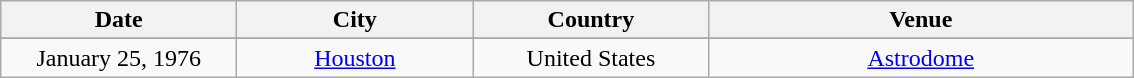<table class="wikitable" style="text-align:center">
<tr>
<th style="width:150px;">Date</th>
<th style="width:150px;">City</th>
<th style="width:150px;">Country</th>
<th style="width:275px;">Venue</th>
</tr>
<tr style="background:#ddd;">
</tr>
<tr>
<td>January 25, 1976</td>
<td><a href='#'>Houston</a></td>
<td>United States</td>
<td><a href='#'>Astrodome</a></td>
</tr>
</table>
